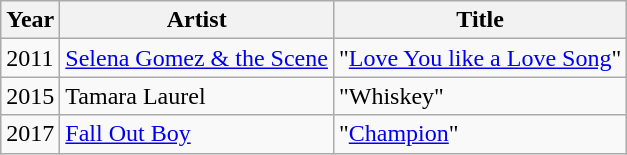<table class="wikitable">
<tr>
<th>Year</th>
<th>Artist</th>
<th>Title</th>
</tr>
<tr>
<td>2011</td>
<td><a href='#'>Selena Gomez & the Scene</a></td>
<td>"<a href='#'>Love You like a Love Song</a>"</td>
</tr>
<tr>
<td>2015</td>
<td>Tamara Laurel</td>
<td>"Whiskey"</td>
</tr>
<tr>
<td>2017</td>
<td><a href='#'>Fall Out Boy</a></td>
<td>"<a href='#'>Champion</a>"</td>
</tr>
</table>
